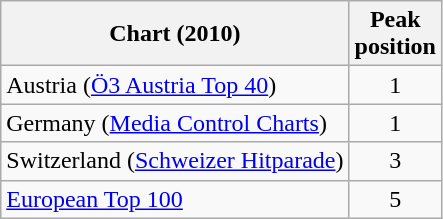<table class="wikitable">
<tr>
<th>Chart (2010)</th>
<th>Peak<br>position</th>
</tr>
<tr>
<td>Austria (<a href='#'>Ö3 Austria Top 40</a>)</td>
<td align="center">1</td>
</tr>
<tr>
<td>Germany (<a href='#'>Media Control Charts</a>)</td>
<td align="center">1</td>
</tr>
<tr>
<td>Switzerland (<a href='#'>Schweizer Hitparade</a>)</td>
<td align="center">3</td>
</tr>
<tr>
<td><a href='#'>European Top 100</a></td>
<td align="center">5</td>
</tr>
</table>
